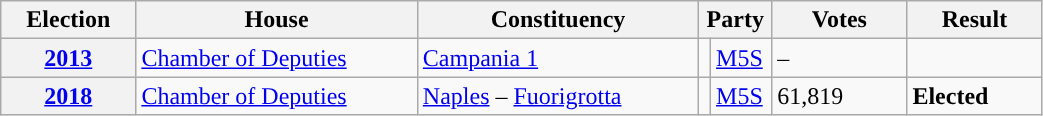<table class=wikitable style="width:55%; border:1px #AAAAFF solid">
<tr>
<th width=12%>Election</th>
<th width=25%>House</th>
<th width=25%>Constituency</th>
<th width=5% colspan="2">Party</th>
<th width=12%>Votes</th>
<th width=12%>Result</th>
</tr>
<tr>
<th><a href='#'>2013</a></th>
<td><a href='#'>Chamber of Deputies</a></td>
<td><a href='#'>Campania 1</a></td>
<td></td>
<td><a href='#'>M5S</a></td>
<td>–</td>
<td></td>
</tr>
<tr>
<th><a href='#'>2018</a></th>
<td><a href='#'>Chamber of Deputies</a></td>
<td><a href='#'>Naples</a> – <a href='#'>Fuorigrotta</a></td>
<td></td>
<td><a href='#'>M5S</a></td>
<td>61,819</td>
<td> <strong>Elected</strong></td>
</tr>
</table>
